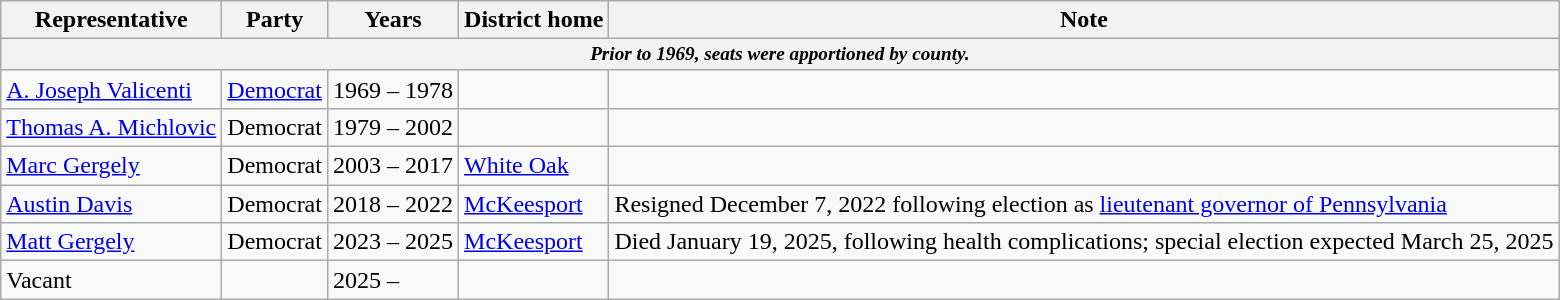<table class=wikitable>
<tr valign=bottom>
<th>Representative</th>
<th>Party</th>
<th>Years</th>
<th>District home</th>
<th>Note</th>
</tr>
<tr>
<th colspan=5 style="font-size: 80%;"><em>Prior to 1969, seats were apportioned by county.</em></th>
</tr>
<tr>
<td><a href='#'>A. Joseph Valicenti</a></td>
<td><a href='#'>Democrat</a></td>
<td>1969 – 1978</td>
<td></td>
<td></td>
</tr>
<tr>
<td><a href='#'>Thomas A. Michlovic</a></td>
<td>Democrat</td>
<td>1979 – 2002</td>
<td></td>
<td></td>
</tr>
<tr>
<td><a href='#'>Marc Gergely</a></td>
<td>Democrat</td>
<td>2003 – 2017</td>
<td><a href='#'>White Oak</a></td>
<td></td>
</tr>
<tr>
<td><a href='#'>Austin Davis</a></td>
<td>Democrat</td>
<td>2018 – 2022</td>
<td><a href='#'>McKeesport</a></td>
<td>Resigned December 7, 2022 following election as <a href='#'>lieutenant governor of Pennsylvania</a></td>
</tr>
<tr>
<td><a href='#'>Matt Gergely</a></td>
<td>Democrat</td>
<td>2023 – 2025</td>
<td><a href='#'>McKeesport</a></td>
<td>Died January 19, 2025, following health complications; special election expected March 25, 2025</td>
</tr>
<tr>
<td>Vacant</td>
<td></td>
<td>2025 –</td>
<td></td>
<td></td>
</tr>
</table>
